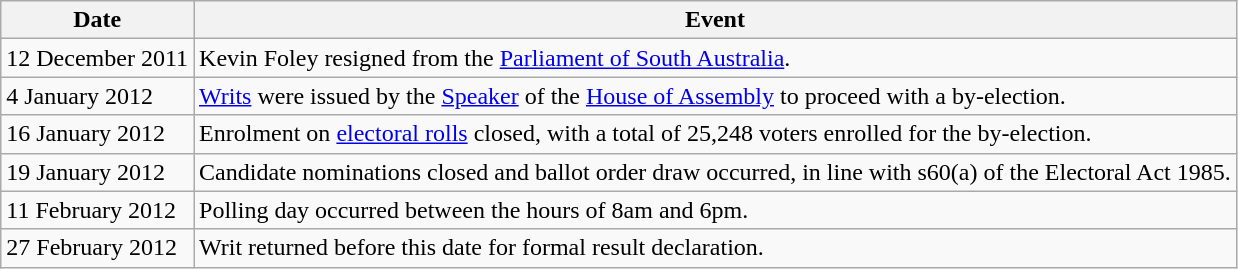<table class="wikitable">
<tr>
<th>Date</th>
<th>Event</th>
</tr>
<tr>
<td>12 December 2011</td>
<td>Kevin Foley resigned from the <a href='#'>Parliament of South Australia</a>.</td>
</tr>
<tr>
<td>4 January 2012</td>
<td><a href='#'>Writs</a> were issued by the <a href='#'>Speaker</a> of the <a href='#'>House of Assembly</a> to proceed with a by-election.</td>
</tr>
<tr>
<td>16 January 2012</td>
<td>Enrolment on <a href='#'>electoral rolls</a> closed, with a total of 25,248 voters enrolled for the by-election.</td>
</tr>
<tr>
<td>19 January 2012</td>
<td>Candidate nominations closed and ballot order draw occurred, in line with s60(a) of the Electoral Act 1985.</td>
</tr>
<tr>
<td>11 February 2012</td>
<td>Polling day occurred between the hours of 8am and 6pm.</td>
</tr>
<tr>
<td>27 February 2012</td>
<td>Writ returned before this date for formal result declaration.</td>
</tr>
</table>
